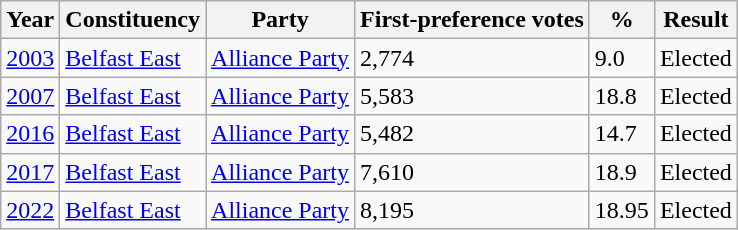<table class="wikitable">
<tr>
<th>Year</th>
<th>Constituency</th>
<th>Party</th>
<th>First-preference votes</th>
<th>%</th>
<th>Result</th>
</tr>
<tr>
<td><a href='#'>2003</a></td>
<td><a href='#'>Belfast East</a></td>
<td><a href='#'>Alliance Party</a></td>
<td>2,774</td>
<td>9.0</td>
<td>Elected</td>
</tr>
<tr>
<td><a href='#'>2007</a></td>
<td><a href='#'>Belfast East</a></td>
<td><a href='#'>Alliance Party</a></td>
<td>5,583</td>
<td>18.8</td>
<td>Elected</td>
</tr>
<tr>
<td><a href='#'>2016</a></td>
<td><a href='#'>Belfast East</a></td>
<td><a href='#'>Alliance Party</a></td>
<td>5,482</td>
<td>14.7</td>
<td>Elected</td>
</tr>
<tr>
<td><a href='#'>2017</a></td>
<td><a href='#'>Belfast East</a></td>
<td><a href='#'>Alliance Party</a></td>
<td>7,610</td>
<td>18.9</td>
<td>Elected</td>
</tr>
<tr>
<td><a href='#'>2022</a></td>
<td><a href='#'>Belfast East</a></td>
<td><a href='#'>Alliance Party</a></td>
<td>8,195</td>
<td>18.95</td>
<td>Elected</td>
</tr>
</table>
